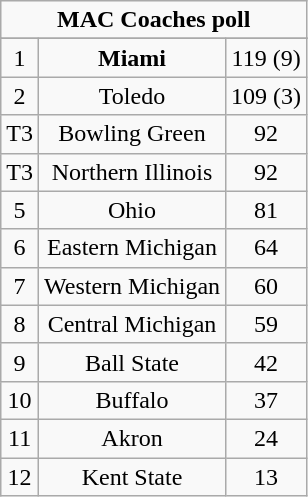<table class="wikitable" style="display: inline-table;">
<tr align="center">
<td align="center" Colspan="3"><strong>MAC Coaches poll</strong></td>
</tr>
<tr align="center">
</tr>
<tr align="center">
<td>1</td>
<td><strong>Miami</strong></td>
<td>119 (9)</td>
</tr>
<tr align="center">
<td>2</td>
<td>Toledo</td>
<td>109 (3)</td>
</tr>
<tr align="center">
<td>T3</td>
<td>Bowling Green</td>
<td>92</td>
</tr>
<tr align="center">
<td>T3</td>
<td>Northern Illinois</td>
<td>92</td>
</tr>
<tr align="center">
<td>5</td>
<td>Ohio</td>
<td>81</td>
</tr>
<tr align="center">
<td>6</td>
<td>Eastern Michigan</td>
<td>64</td>
</tr>
<tr align="center">
<td>7</td>
<td>Western Michigan</td>
<td>60</td>
</tr>
<tr align="center">
<td>8</td>
<td>Central Michigan</td>
<td>59</td>
</tr>
<tr align="center">
<td>9</td>
<td>Ball State</td>
<td>42</td>
</tr>
<tr align="center">
<td>10</td>
<td>Buffalo</td>
<td>37</td>
</tr>
<tr align="center">
<td>11</td>
<td>Akron</td>
<td>24</td>
</tr>
<tr align="center">
<td>12</td>
<td>Kent State</td>
<td>13</td>
</tr>
</table>
